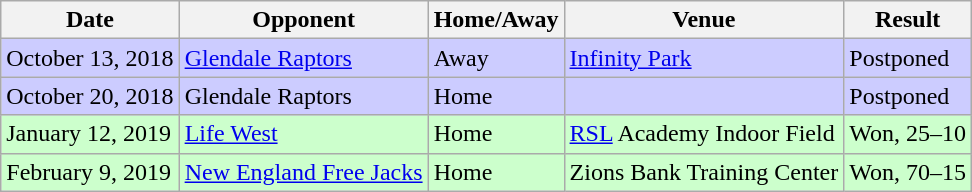<table class="wikitable">
<tr>
<th>Date</th>
<th>Opponent</th>
<th>Home/Away</th>
<th>Venue</th>
<th>Result</th>
</tr>
<tr bgcolor="#CCCCFF">
<td>October 13, 2018</td>
<td><a href='#'>Glendale Raptors</a></td>
<td>Away</td>
<td><a href='#'>Infinity Park</a></td>
<td>Postponed</td>
</tr>
<tr bgcolor="#CCCCFF">
<td>October 20, 2018</td>
<td>Glendale Raptors</td>
<td>Home</td>
<td></td>
<td>Postponed</td>
</tr>
<tr bgcolor="#CCFFCC">
<td>January 12, 2019</td>
<td><a href='#'>Life West</a></td>
<td>Home</td>
<td><a href='#'>RSL</a> Academy Indoor Field</td>
<td>Won, 25–10</td>
</tr>
<tr bgcolor="#CCFFCC">
<td>February 9, 2019</td>
<td><a href='#'>New England Free Jacks</a></td>
<td>Home</td>
<td>Zions Bank Training Center</td>
<td>Won, 70–15</td>
</tr>
</table>
